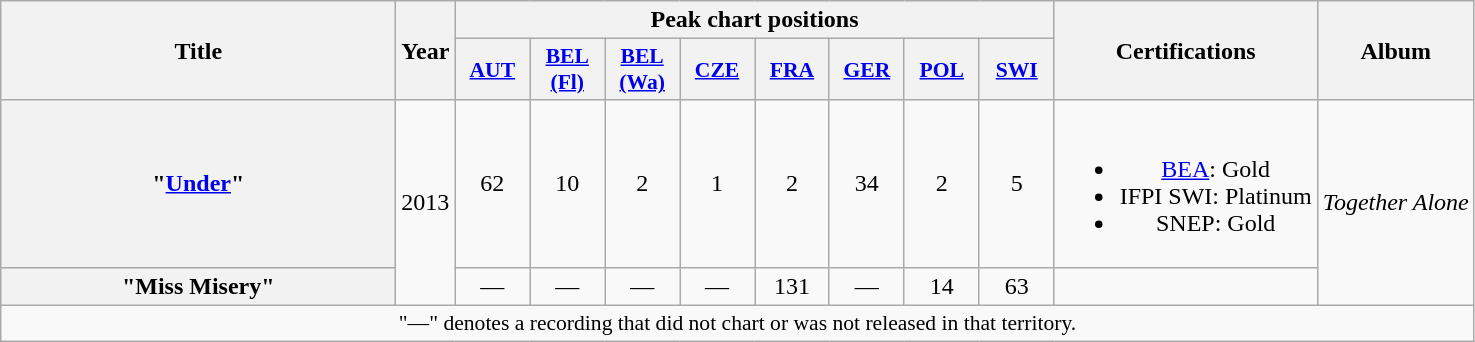<table class="wikitable plainrowheaders" style="text-align:center;">
<tr>
<th scope="col" rowspan="2" style="width:16em;">Title</th>
<th scope="col" rowspan="2">Year</th>
<th scope="col" colspan="8">Peak chart positions</th>
<th scope="col" rowspan="2">Certifications</th>
<th scope="col" rowspan="2">Album</th>
</tr>
<tr>
<th scope="col" style="width:3em;font-size:90%;"><a href='#'>AUT</a><br></th>
<th scope="col" style="width:3em;font-size:90%;"><a href='#'>BEL<br>(Fl)</a><br></th>
<th scope="col" style="width:3em;font-size:90%;"><a href='#'>BEL<br>(Wa)</a><br></th>
<th scope="col" style="width:3em;font-size:90%;"><a href='#'>CZE</a><br></th>
<th scope="col" style="width:3em;font-size:90%;"><a href='#'>FRA</a><br></th>
<th scope="col" style="width:3em;font-size:90%;"><a href='#'>GER</a><br></th>
<th scope="col" style="width:3em;font-size:90%;"><a href='#'>POL</a><br></th>
<th scope="col" style="width:3em;font-size:90%;"><a href='#'>SWI</a><br></th>
</tr>
<tr>
<th scope="row">"<a href='#'>Under</a>"</th>
<td rowspan="2">2013</td>
<td>62</td>
<td>10</td>
<td>2</td>
<td>1</td>
<td>2</td>
<td>34</td>
<td>2</td>
<td>5</td>
<td><br><ul><li><a href='#'>BEA</a>: Gold</li><li>IFPI SWI: Platinum</li><li>SNEP: Gold</li></ul></td>
<td rowspan="2"><em>Together Alone</em></td>
</tr>
<tr>
<th scope="row">"Miss Misery"</th>
<td>—</td>
<td>—</td>
<td>—</td>
<td>—</td>
<td>131</td>
<td>—</td>
<td>14</td>
<td>63</td>
<td></td>
</tr>
<tr>
<td colspan="12" style="font-size:90%">"—" denotes a recording that did not chart or was not released in that territory.</td>
</tr>
</table>
